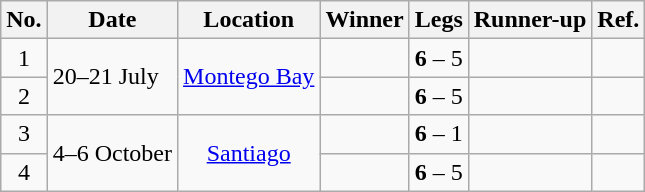<table class="wikitable">
<tr>
<th>No.</th>
<th>Date</th>
<th>Location</th>
<th>Winner</th>
<th>Legs</th>
<th>Runner-up</th>
<th>Ref.</th>
</tr>
<tr>
<td align=center>1</td>
<td align=left nowrap rowspan="2">20–21 July</td>
<td align="center" nowrap rowspan="2"> <a href='#'>Montego Bay</a></td>
<td align="right"></td>
<td align="center"><strong>6</strong> – 5</td>
<td></td>
<td align="center"></td>
</tr>
<tr>
<td align=center>2</td>
<td align="right"></td>
<td align="center"><strong>6</strong> – 5</td>
<td></td>
<td align="center"></td>
</tr>
<tr>
<td align=center>3</td>
<td align=left nowrap rowspan="2">4–6 October</td>
<td align="center" rowspan="2"> <a href='#'>Santiago</a></td>
<td align="right"></td>
<td align="center"><strong>6</strong> – 1</td>
<td></td>
<td align="center"></td>
</tr>
<tr>
<td align=center>4</td>
<td align="right"></td>
<td align="center"><strong>6</strong> – 5</td>
<td></td>
<td align="center"></td>
</tr>
</table>
